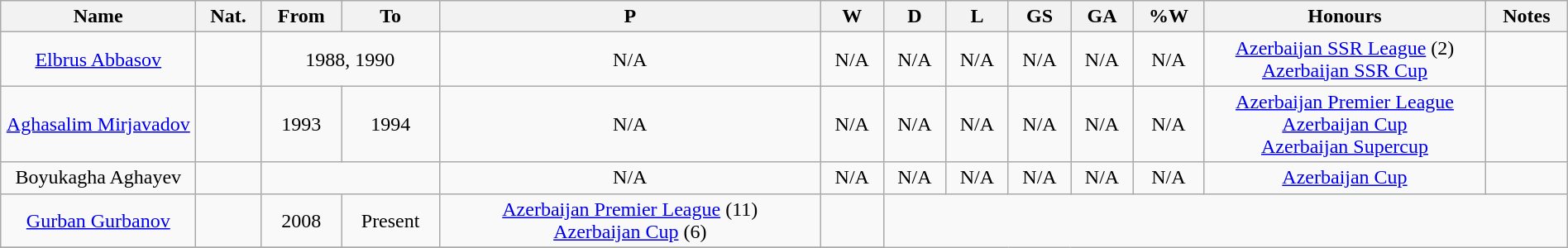<table class="wikitable" style="text-align:center; font-size:100%; width:100%">
<tr>
<th width="150">Name</th>
<th>Nat.</th>
<th class="unsortable">From</th>
<th class="unsortable">To</th>
<th abbr="TOTAL OF MATCHES PLAYED">P</th>
<th abbr="MATCHES WON">W</th>
<th abbr="MATCHES DRAWN">D</th>
<th abbr="MATCHES LOST">L</th>
<th abbr="GOALS SCORED">GS</th>
<th abbr="GOAL AGAINST">GA</th>
<th abbr="PERCENTAGE OF MATCHES WON">%W</th>
<th width="220">Honours</th>
<th abbr="NOTES">Notes</th>
</tr>
<tr>
<td align=center><a href='#'>Elbrus Abbasov</a></td>
<td align=center></td>
<td colspan="2" width="1">1988, 1990</td>
<td>N/A</td>
<td>N/A</td>
<td>N/A</td>
<td>N/A</td>
<td>N/A</td>
<td>N/A</td>
<td>N/A</td>
<td><a href='#'>Azerbaijan SSR League</a> (2)<br><a href='#'>Azerbaijan SSR Cup</a></td>
<td></td>
</tr>
<tr>
<td align=center><a href='#'>Aghasalim Mirjavadov</a></td>
<td align=center></td>
<td align=center>1993</td>
<td align=center>1994</td>
<td>N/A</td>
<td>N/A</td>
<td>N/A</td>
<td>N/A</td>
<td>N/A</td>
<td>N/A</td>
<td>N/A</td>
<td><a href='#'>Azerbaijan Premier League</a><br><a href='#'>Azerbaijan Cup</a><br><a href='#'>Azerbaijan Supercup</a></td>
<td></td>
</tr>
<tr>
<td align=center>Boyukagha Aghayev</td>
<td align=center></td>
<td colspan="2" width="1"></td>
<td>N/A</td>
<td>N/A</td>
<td>N/A</td>
<td>N/A</td>
<td>N/A</td>
<td>N/A</td>
<td>N/A</td>
<td align=center><a href='#'>Azerbaijan Cup</a></td>
<td></td>
</tr>
<tr>
<td align=center><a href='#'>Gurban Gurbanov</a></td>
<td align=center></td>
<td align=center>2008</td>
<td align=center>Present<br></td>
<td align=center><a href='#'>Azerbaijan Premier League</a> (11)<br><a href='#'>Azerbaijan Cup</a> (6)</td>
<td></td>
</tr>
<tr>
</tr>
</table>
